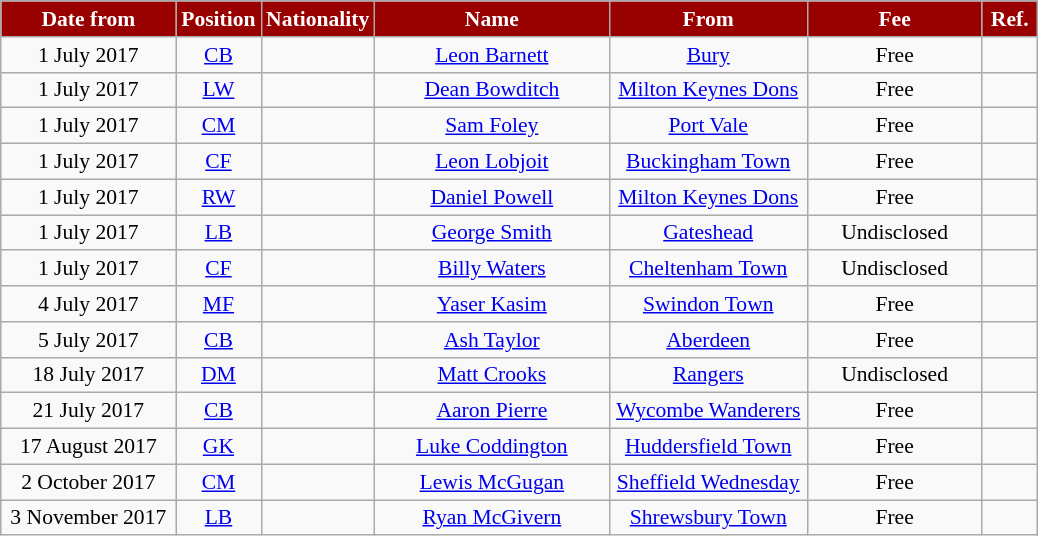<table class="wikitable"  style="text-align:center; font-size:90%; ">
<tr>
<th style="background:#990000; color:white; width:110px;">Date from</th>
<th style="background:#990000; color:white; width:50px;">Position</th>
<th style="background:#990000; color:white; width:50px;">Nationality</th>
<th style="background:#990000; color:white; width:150px;">Name</th>
<th style="background:#990000; color:white; width:125px;">From</th>
<th style="background:#990000; color:white; width:110px;">Fee</th>
<th style="background:#990000; color:white; width:30px;">Ref.</th>
</tr>
<tr>
<td>1 July 2017</td>
<td><a href='#'>CB</a></td>
<td></td>
<td><a href='#'>Leon Barnett</a></td>
<td><a href='#'>Bury</a></td>
<td>Free</td>
<td></td>
</tr>
<tr>
<td>1 July 2017</td>
<td><a href='#'>LW</a></td>
<td></td>
<td><a href='#'>Dean Bowditch</a></td>
<td><a href='#'>Milton Keynes Dons</a></td>
<td>Free</td>
<td></td>
</tr>
<tr>
<td>1 July 2017</td>
<td><a href='#'>CM</a></td>
<td></td>
<td><a href='#'>Sam Foley</a></td>
<td><a href='#'>Port Vale</a></td>
<td>Free</td>
<td></td>
</tr>
<tr>
<td>1 July 2017</td>
<td><a href='#'>CF</a></td>
<td></td>
<td><a href='#'>Leon Lobjoit</a></td>
<td><a href='#'>Buckingham Town</a></td>
<td>Free</td>
<td></td>
</tr>
<tr>
<td>1 July 2017</td>
<td><a href='#'>RW</a></td>
<td></td>
<td><a href='#'>Daniel Powell</a></td>
<td><a href='#'>Milton Keynes Dons</a></td>
<td>Free</td>
<td></td>
</tr>
<tr>
<td>1 July 2017</td>
<td><a href='#'>LB</a></td>
<td></td>
<td><a href='#'>George Smith</a></td>
<td><a href='#'>Gateshead</a></td>
<td>Undisclosed</td>
<td></td>
</tr>
<tr>
<td>1 July 2017</td>
<td><a href='#'>CF</a></td>
<td></td>
<td><a href='#'>Billy Waters</a></td>
<td><a href='#'>Cheltenham Town</a></td>
<td>Undisclosed</td>
<td></td>
</tr>
<tr>
<td>4 July 2017</td>
<td><a href='#'>MF</a></td>
<td></td>
<td><a href='#'>Yaser Kasim</a></td>
<td><a href='#'>Swindon Town</a></td>
<td>Free</td>
<td></td>
</tr>
<tr>
<td>5 July 2017</td>
<td><a href='#'>CB</a></td>
<td></td>
<td><a href='#'>Ash Taylor</a></td>
<td><a href='#'>Aberdeen</a></td>
<td>Free</td>
<td></td>
</tr>
<tr>
<td>18 July 2017</td>
<td><a href='#'>DM</a></td>
<td></td>
<td><a href='#'>Matt Crooks</a></td>
<td><a href='#'>Rangers</a></td>
<td>Undisclosed</td>
<td></td>
</tr>
<tr>
<td>21 July 2017</td>
<td><a href='#'>CB</a></td>
<td></td>
<td><a href='#'>Aaron Pierre</a></td>
<td><a href='#'>Wycombe Wanderers</a></td>
<td>Free</td>
<td></td>
</tr>
<tr>
<td>17 August 2017</td>
<td><a href='#'>GK</a></td>
<td></td>
<td><a href='#'>Luke Coddington</a></td>
<td><a href='#'>Huddersfield Town</a></td>
<td>Free</td>
<td></td>
</tr>
<tr>
<td>2 October 2017</td>
<td><a href='#'>CM</a></td>
<td></td>
<td><a href='#'>Lewis McGugan</a></td>
<td><a href='#'>Sheffield Wednesday</a></td>
<td>Free</td>
<td></td>
</tr>
<tr>
<td>3 November 2017</td>
<td><a href='#'>LB</a></td>
<td></td>
<td><a href='#'>Ryan McGivern</a></td>
<td><a href='#'>Shrewsbury Town</a></td>
<td>Free</td>
<td></td>
</tr>
</table>
